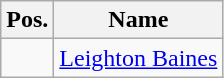<table class="wikitable" style="font-size:100%; text-align:left">
<tr>
<th>Pos.</th>
<th>Name</th>
</tr>
<tr>
<td></td>
<td> <a href='#'>Leighton Baines</a></td>
</tr>
</table>
